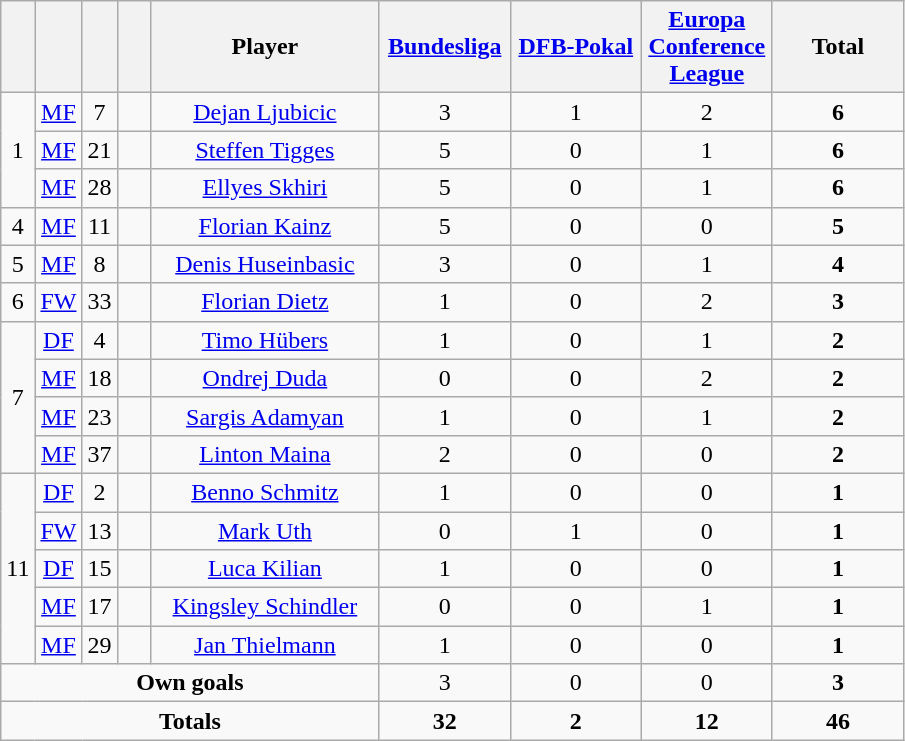<table class="wikitable" style="text-align:center">
<tr>
<th width=15></th>
<th width=15></th>
<th width=15></th>
<th width=15></th>
<th width=145>Player</th>
<th width=80><strong><a href='#'>Bundesliga</a></strong></th>
<th width=80><strong><a href='#'>DFB-Pokal</a></strong></th>
<th width=80><strong><a href='#'>Europa Conference League</a></strong></th>
<th width=80>Total</th>
</tr>
<tr>
<td rowspan=3>1</td>
<td><a href='#'>MF</a></td>
<td>7</td>
<td></td>
<td><a href='#'>Dejan Ljubicic</a></td>
<td>3</td>
<td>1</td>
<td>2</td>
<td><strong>6</strong></td>
</tr>
<tr>
<td><a href='#'>MF</a></td>
<td>21</td>
<td></td>
<td><a href='#'>Steffen Tigges</a></td>
<td>5</td>
<td>0</td>
<td>1</td>
<td><strong>6</strong></td>
</tr>
<tr>
<td><a href='#'>MF</a></td>
<td>28</td>
<td></td>
<td><a href='#'>Ellyes Skhiri</a></td>
<td>5</td>
<td>0</td>
<td>1</td>
<td><strong>6</strong></td>
</tr>
<tr>
<td>4</td>
<td><a href='#'>MF</a></td>
<td>11</td>
<td></td>
<td><a href='#'>Florian Kainz</a></td>
<td>5</td>
<td>0</td>
<td>0</td>
<td><strong>5</strong></td>
</tr>
<tr>
<td>5</td>
<td><a href='#'>MF</a></td>
<td>8</td>
<td></td>
<td><a href='#'>Denis Huseinbasic</a></td>
<td>3</td>
<td>0</td>
<td>1</td>
<td><strong>4</strong></td>
</tr>
<tr>
<td>6</td>
<td><a href='#'>FW</a></td>
<td>33</td>
<td></td>
<td><a href='#'>Florian Dietz</a></td>
<td>1</td>
<td>0</td>
<td>2</td>
<td><strong>3</strong></td>
</tr>
<tr>
<td rowspan=4>7</td>
<td><a href='#'>DF</a></td>
<td>4</td>
<td></td>
<td><a href='#'>Timo Hübers</a></td>
<td>1</td>
<td>0</td>
<td>1</td>
<td><strong>2</strong></td>
</tr>
<tr>
<td><a href='#'>MF</a></td>
<td>18</td>
<td></td>
<td><a href='#'>Ondrej Duda</a></td>
<td>0</td>
<td>0</td>
<td>2</td>
<td><strong>2</strong></td>
</tr>
<tr>
<td><a href='#'>MF</a></td>
<td>23</td>
<td></td>
<td><a href='#'>Sargis Adamyan</a></td>
<td>1</td>
<td>0</td>
<td>1</td>
<td><strong>2</strong></td>
</tr>
<tr>
<td><a href='#'>MF</a></td>
<td>37</td>
<td></td>
<td><a href='#'>Linton Maina</a></td>
<td>2</td>
<td>0</td>
<td>0</td>
<td><strong>2</strong></td>
</tr>
<tr>
<td rowspan=5>11</td>
<td><a href='#'>DF</a></td>
<td>2</td>
<td></td>
<td><a href='#'>Benno Schmitz</a></td>
<td>1</td>
<td>0</td>
<td>0</td>
<td><strong>1</strong></td>
</tr>
<tr>
<td><a href='#'>FW</a></td>
<td>13</td>
<td></td>
<td><a href='#'>Mark Uth</a></td>
<td>0</td>
<td>1</td>
<td>0</td>
<td><strong>1</strong></td>
</tr>
<tr>
<td><a href='#'>DF</a></td>
<td>15</td>
<td></td>
<td><a href='#'>Luca Kilian</a></td>
<td>1</td>
<td>0</td>
<td>0</td>
<td><strong>1</strong></td>
</tr>
<tr>
<td><a href='#'>MF</a></td>
<td>17</td>
<td></td>
<td><a href='#'>Kingsley Schindler</a></td>
<td>0</td>
<td>0</td>
<td>1</td>
<td><strong>1</strong></td>
</tr>
<tr>
<td><a href='#'>MF</a></td>
<td>29</td>
<td></td>
<td><a href='#'>Jan Thielmann</a></td>
<td>1</td>
<td>0</td>
<td>0</td>
<td><strong>1</strong></td>
</tr>
<tr>
<td colspan=5><strong>Own goals</strong></td>
<td>3</td>
<td>0</td>
<td>0</td>
<td><strong>3</strong></td>
</tr>
<tr>
<td colspan=5><strong>Totals</strong></td>
<td><strong>32</strong></td>
<td><strong>2</strong></td>
<td><strong>12</strong></td>
<td><strong>46</strong></td>
</tr>
</table>
